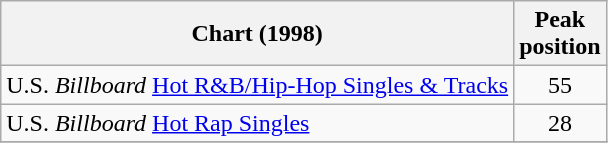<table class="wikitable">
<tr>
<th>Chart (1998)</th>
<th>Peak<br>position</th>
</tr>
<tr>
<td>U.S. <em>Billboard</em> <a href='#'>Hot R&B/Hip-Hop Singles & Tracks</a></td>
<td align="center">55</td>
</tr>
<tr>
<td>U.S. <em>Billboard</em> <a href='#'>Hot Rap Singles</a></td>
<td align="center">28</td>
</tr>
<tr>
</tr>
</table>
